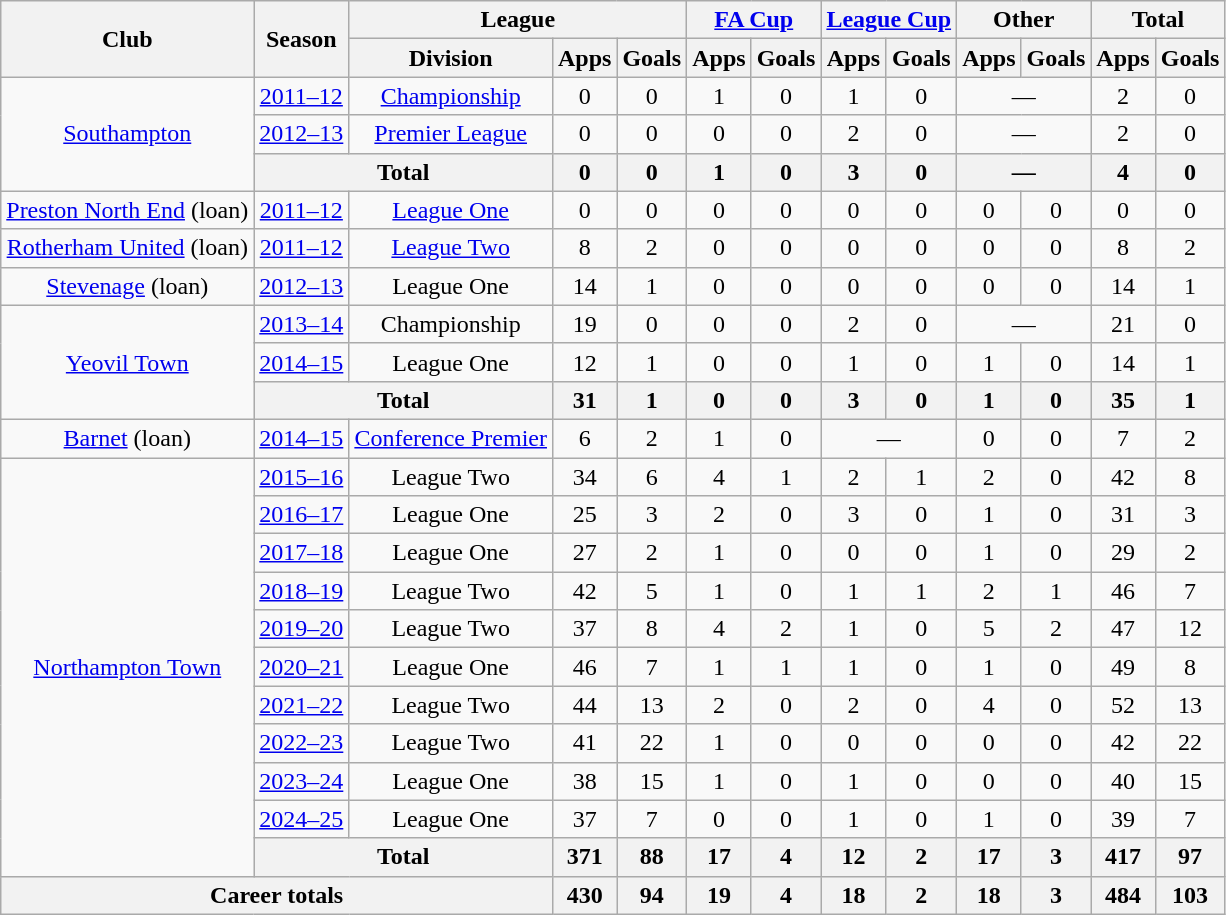<table class="wikitable" style="text-align: center">
<tr>
<th rowspan="2">Club</th>
<th rowspan="2">Season</th>
<th colspan="3">League</th>
<th colspan="2"><a href='#'>FA Cup</a></th>
<th colspan="2"><a href='#'>League Cup</a></th>
<th colspan="2">Other</th>
<th colspan="2">Total</th>
</tr>
<tr>
<th>Division</th>
<th>Apps</th>
<th>Goals</th>
<th>Apps</th>
<th>Goals</th>
<th>Apps</th>
<th>Goals</th>
<th>Apps</th>
<th>Goals</th>
<th>Apps</th>
<th>Goals</th>
</tr>
<tr>
<td rowspan="3"><a href='#'>Southampton</a></td>
<td><a href='#'>2011–12</a></td>
<td><a href='#'>Championship</a></td>
<td>0</td>
<td>0</td>
<td>1</td>
<td>0</td>
<td>1</td>
<td>0</td>
<td colspan="2">—</td>
<td>2</td>
<td>0</td>
</tr>
<tr>
<td><a href='#'>2012–13</a></td>
<td><a href='#'>Premier League</a></td>
<td>0</td>
<td>0</td>
<td>0</td>
<td>0</td>
<td>2</td>
<td>0</td>
<td colspan="2">—</td>
<td>2</td>
<td>0</td>
</tr>
<tr>
<th colspan="2">Total</th>
<th>0</th>
<th>0</th>
<th>1</th>
<th>0</th>
<th>3</th>
<th>0</th>
<th colspan="2">—</th>
<th>4</th>
<th>0</th>
</tr>
<tr>
<td><a href='#'>Preston North End</a> (loan)</td>
<td><a href='#'>2011–12</a></td>
<td><a href='#'>League One</a></td>
<td>0</td>
<td>0</td>
<td>0</td>
<td>0</td>
<td>0</td>
<td>0</td>
<td>0</td>
<td>0</td>
<td>0</td>
<td>0</td>
</tr>
<tr>
<td><a href='#'>Rotherham United</a> (loan)</td>
<td><a href='#'>2011–12</a></td>
<td><a href='#'>League Two</a></td>
<td>8</td>
<td>2</td>
<td>0</td>
<td>0</td>
<td>0</td>
<td>0</td>
<td>0</td>
<td>0</td>
<td>8</td>
<td>2</td>
</tr>
<tr>
<td><a href='#'>Stevenage</a> (loan)</td>
<td><a href='#'>2012–13</a></td>
<td>League One</td>
<td>14</td>
<td>1</td>
<td>0</td>
<td>0</td>
<td>0</td>
<td>0</td>
<td>0</td>
<td>0</td>
<td>14</td>
<td>1</td>
</tr>
<tr>
<td rowspan="3"><a href='#'>Yeovil Town</a></td>
<td><a href='#'>2013–14</a></td>
<td>Championship</td>
<td>19</td>
<td>0</td>
<td>0</td>
<td>0</td>
<td>2</td>
<td>0</td>
<td colspan="2">—</td>
<td>21</td>
<td>0</td>
</tr>
<tr>
<td><a href='#'>2014–15</a></td>
<td>League One</td>
<td>12</td>
<td>1</td>
<td>0</td>
<td>0</td>
<td>1</td>
<td>0</td>
<td>1</td>
<td>0</td>
<td>14</td>
<td>1</td>
</tr>
<tr>
<th colspan="2">Total</th>
<th>31</th>
<th>1</th>
<th>0</th>
<th>0</th>
<th>3</th>
<th>0</th>
<th>1</th>
<th>0</th>
<th>35</th>
<th>1</th>
</tr>
<tr>
<td><a href='#'>Barnet</a> (loan)</td>
<td><a href='#'>2014–15</a></td>
<td><a href='#'>Conference Premier</a></td>
<td>6</td>
<td>2</td>
<td>1</td>
<td>0</td>
<td colspan="2">—</td>
<td>0</td>
<td>0</td>
<td>7</td>
<td>2</td>
</tr>
<tr>
<td rowspan="11"><a href='#'>Northampton Town</a></td>
<td><a href='#'>2015–16</a></td>
<td>League Two</td>
<td>34</td>
<td>6</td>
<td>4</td>
<td>1</td>
<td>2</td>
<td>1</td>
<td>2</td>
<td>0</td>
<td>42</td>
<td>8</td>
</tr>
<tr>
<td><a href='#'>2016–17</a></td>
<td>League One</td>
<td>25</td>
<td>3</td>
<td>2</td>
<td>0</td>
<td>3</td>
<td>0</td>
<td>1</td>
<td>0</td>
<td>31</td>
<td>3</td>
</tr>
<tr>
<td><a href='#'>2017–18</a></td>
<td>League One</td>
<td>27</td>
<td>2</td>
<td>1</td>
<td>0</td>
<td>0</td>
<td>0</td>
<td>1</td>
<td>0</td>
<td>29</td>
<td>2</td>
</tr>
<tr>
<td><a href='#'>2018–19</a></td>
<td>League Two</td>
<td>42</td>
<td>5</td>
<td>1</td>
<td>0</td>
<td>1</td>
<td>1</td>
<td>2</td>
<td>1</td>
<td>46</td>
<td>7</td>
</tr>
<tr>
<td><a href='#'>2019–20</a></td>
<td>League Two</td>
<td>37</td>
<td>8</td>
<td>4</td>
<td>2</td>
<td>1</td>
<td>0</td>
<td>5</td>
<td>2</td>
<td>47</td>
<td>12</td>
</tr>
<tr>
<td><a href='#'>2020–21</a></td>
<td>League One</td>
<td>46</td>
<td>7</td>
<td>1</td>
<td>1</td>
<td>1</td>
<td>0</td>
<td>1</td>
<td>0</td>
<td>49</td>
<td>8</td>
</tr>
<tr>
<td><a href='#'>2021–22</a></td>
<td>League Two</td>
<td>44</td>
<td>13</td>
<td>2</td>
<td>0</td>
<td>2</td>
<td>0</td>
<td>4</td>
<td>0</td>
<td>52</td>
<td>13</td>
</tr>
<tr>
<td><a href='#'>2022–23</a></td>
<td>League Two</td>
<td>41</td>
<td>22</td>
<td>1</td>
<td>0</td>
<td>0</td>
<td>0</td>
<td>0</td>
<td>0</td>
<td>42</td>
<td>22</td>
</tr>
<tr>
<td><a href='#'>2023–24</a></td>
<td>League One</td>
<td>38</td>
<td>15</td>
<td>1</td>
<td>0</td>
<td>1</td>
<td>0</td>
<td>0</td>
<td>0</td>
<td>40</td>
<td>15</td>
</tr>
<tr>
<td><a href='#'>2024–25</a></td>
<td>League One</td>
<td>37</td>
<td>7</td>
<td>0</td>
<td>0</td>
<td>1</td>
<td>0</td>
<td>1</td>
<td>0</td>
<td>39</td>
<td>7</td>
</tr>
<tr>
<th colspan="2">Total</th>
<th>371</th>
<th>88</th>
<th>17</th>
<th>4</th>
<th>12</th>
<th>2</th>
<th>17</th>
<th>3</th>
<th>417</th>
<th>97</th>
</tr>
<tr>
<th colspan=3>Career totals</th>
<th>430</th>
<th>94</th>
<th>19</th>
<th>4</th>
<th>18</th>
<th>2</th>
<th>18</th>
<th>3</th>
<th>484</th>
<th>103</th>
</tr>
</table>
